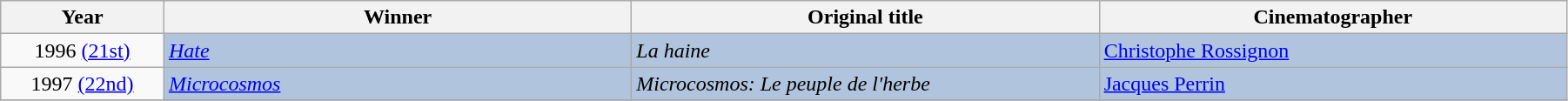<table class="wikitable" width="95%" cellpadding="5">
<tr>
<th width="100"><strong>Year</strong></th>
<th width="300"><strong>Winner</strong></th>
<th width="300"><strong>Original title</strong></th>
<th width="300"><strong>Cinematographer</strong></th>
</tr>
<tr>
<td style="text-align:center;">1996 <a href='#'>(21st)</a></td>
<td style="background:#B0C4DE;"><em><a href='#'>Hate</a></em></td>
<td style="background:#B0C4DE;"><em>La haine</em></td>
<td style="background:#B0C4DE;"><a href='#'>Christophe Rossignon</a></td>
</tr>
<tr>
<td style="text-align:center;">1997 <a href='#'>(22nd)</a></td>
<td style="background:#B0C4DE;"><em><a href='#'>Microcosmos</a></em></td>
<td style="background:#B0C4DE;"><em>Microcosmos: Le peuple de l'herbe</em></td>
<td style="background:#B0C4DE;"><a href='#'>Jacques Perrin</a></td>
</tr>
<tr>
</tr>
</table>
